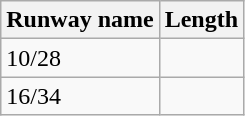<table class="wikitable">
<tr>
<th>Runway name</th>
<th>Length</th>
</tr>
<tr>
<td>10/28</td>
<td></td>
</tr>
<tr>
<td>16/34</td>
<td></td>
</tr>
</table>
